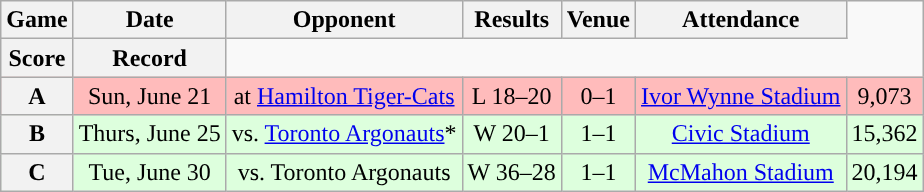<table class="wikitable" style="text-align:center">
<tr>
<th>Game</th>
<th>Date</th>
<th>Opponent</th>
<th>Results</th>
<th>Venue</th>
<th>Attendance</th>
</tr>
<tr>
<th>Score</th>
<th>Record</th>
</tr>
<tr style="background:#ffbbbb">
<th>A</th>
<td>Sun, June 21</td>
<td>at <a href='#'>Hamilton Tiger-Cats</a></td>
<td>L 18–20</td>
<td>0–1</td>
<td><a href='#'>Ivor Wynne Stadium</a></td>
<td>9,073</td>
</tr>
<tr style="background:#ddffdd">
<th>B</th>
<td>Thurs, June 25</td>
<td>vs. <a href='#'>Toronto Argonauts</a>*</td>
<td>W 20–1</td>
<td>1–1</td>
<td><a href='#'>Civic Stadium</a></td>
<td>15,362</td>
</tr>
<tr style="background:#ddffdd">
<th>C</th>
<td>Tue, June 30</td>
<td>vs. Toronto Argonauts</td>
<td>W 36–28</td>
<td>1–1</td>
<td><a href='#'>McMahon Stadium</a></td>
<td>20,194</td>
</tr>
</table>
